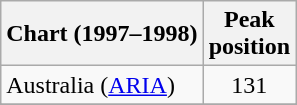<table class="wikitable sortable">
<tr>
<th align="left">Chart (1997–1998)</th>
<th align="center">Peak<br>position</th>
</tr>
<tr>
<td scope="row">Australia (<a href='#'>ARIA</a>)</td>
<td align="center">131</td>
</tr>
<tr>
</tr>
<tr>
</tr>
<tr>
</tr>
</table>
